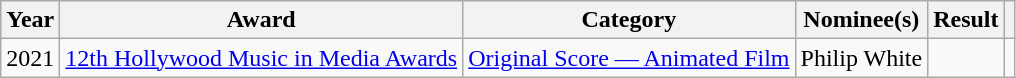<table class="wikitable">
<tr>
<th>Year</th>
<th>Award</th>
<th>Category</th>
<th>Nominee(s)</th>
<th>Result</th>
<th></th>
</tr>
<tr>
<td>2021</td>
<td><a href='#'>12th Hollywood Music in Media Awards</a></td>
<td><a href='#'>Original Score — Animated Film</a></td>
<td>Philip White</td>
<td></td>
<td style="text-align:center;"></td>
</tr>
</table>
